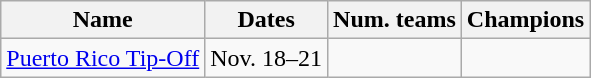<table class="wikitable">
<tr>
<th>Name</th>
<th>Dates</th>
<th>Num. teams</th>
<th>Champions</th>
</tr>
<tr>
<td><a href='#'>Puerto Rico Tip-Off</a></td>
<td>Nov. 18–21</td>
<td></td>
<td></td>
</tr>
</table>
